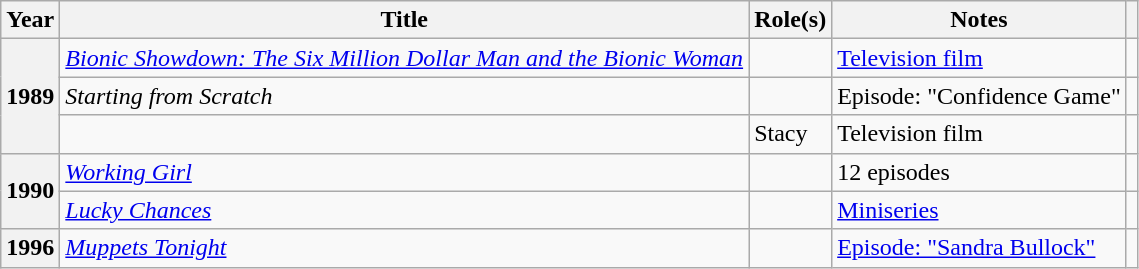<table class="wikitable plainrowheaders sortable">
<tr>
<th scope="col">Year</th>
<th scope="col">Title</th>
<th scope="col">Role(s)</th>
<th scope="col" class="unsortable">Notes</th>
<th scope="col" class="unsortable"></th>
</tr>
<tr>
<th rowspan="3" scope="row">1989</th>
<td><em><a href='#'>Bionic Showdown: The Six Million Dollar Man and the Bionic Woman</a></em></td>
<td></td>
<td><a href='#'>Television film</a></td>
<td style="text-align:center;"></td>
</tr>
<tr>
<td><em>Starting from Scratch</em></td>
<td></td>
<td>Episode: "Confidence Game"</td>
<td style="text-align:center;"></td>
</tr>
<tr>
<td><em></em></td>
<td>Stacy</td>
<td>Television film</td>
<td style="text-align:center;"></td>
</tr>
<tr>
<th rowspan="2" scope="row">1990</th>
<td><em><a href='#'>Working Girl</a></em></td>
<td></td>
<td>12 episodes</td>
<td style="text-align:center;"></td>
</tr>
<tr>
<td><em><a href='#'>Lucky Chances</a></em></td>
<td></td>
<td><a href='#'>Miniseries</a></td>
<td style="text-align:center;"></td>
</tr>
<tr>
<th scope=row>1996</th>
<td><em><a href='#'>Muppets Tonight</a></em></td>
<td></td>
<td><a href='#'>Episode: "Sandra Bullock"</a></td>
<td style=text-align:center;"></td>
</tr>
</table>
